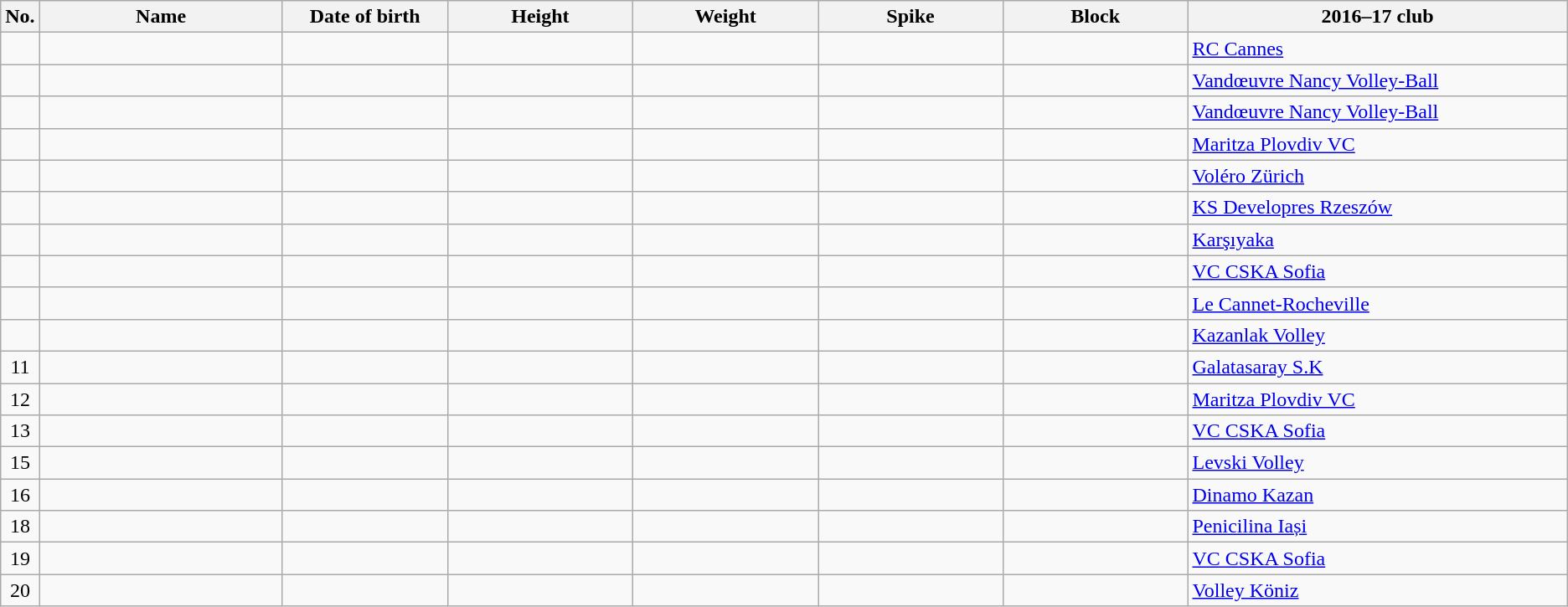<table class="wikitable sortable" style="font-size:100%; text-align:center;">
<tr>
<th>No.</th>
<th style="width:12em">Name</th>
<th style="width:8em">Date of birth</th>
<th style="width:9em">Height</th>
<th style="width:9em">Weight</th>
<th style="width:9em">Spike</th>
<th style="width:9em">Block</th>
<th style="width:19em">2016–17 club</th>
</tr>
<tr>
<td></td>
<td align=left></td>
<td align=right></td>
<td></td>
<td></td>
<td></td>
<td></td>
<td align=left> <a href='#'>RC Cannes</a></td>
</tr>
<tr>
<td></td>
<td align=left></td>
<td align=right></td>
<td></td>
<td></td>
<td></td>
<td></td>
<td align=left> <a href='#'>Vandœuvre Nancy Volley-Ball</a></td>
</tr>
<tr>
<td></td>
<td align=left></td>
<td align=right></td>
<td></td>
<td></td>
<td></td>
<td></td>
<td align=left> <a href='#'>Vandœuvre Nancy Volley-Ball</a></td>
</tr>
<tr>
<td></td>
<td align=left></td>
<td align=right></td>
<td></td>
<td></td>
<td></td>
<td></td>
<td align=left> <a href='#'>Maritza Plovdiv VC</a></td>
</tr>
<tr>
<td></td>
<td align=left></td>
<td align=right></td>
<td></td>
<td></td>
<td></td>
<td></td>
<td align=left> <a href='#'>Voléro Zürich</a></td>
</tr>
<tr>
<td></td>
<td align=left></td>
<td align=right></td>
<td></td>
<td></td>
<td></td>
<td></td>
<td align=left> <a href='#'>KS Developres Rzeszów</a></td>
</tr>
<tr>
<td></td>
<td align=left></td>
<td align=right></td>
<td></td>
<td></td>
<td></td>
<td></td>
<td align=left> <a href='#'>Karşıyaka</a></td>
</tr>
<tr>
<td></td>
<td align=left></td>
<td align=right></td>
<td></td>
<td></td>
<td></td>
<td></td>
<td align=left> <a href='#'>VC CSKA Sofia</a></td>
</tr>
<tr>
<td></td>
<td align=left></td>
<td align=right></td>
<td></td>
<td></td>
<td></td>
<td></td>
<td align=left> <a href='#'>Le Cannet-Rocheville</a></td>
</tr>
<tr>
<td></td>
<td align=left></td>
<td align=right></td>
<td></td>
<td></td>
<td></td>
<td></td>
<td align=left> <a href='#'>Kazanlak Volley</a></td>
</tr>
<tr>
<td>11</td>
<td align=left></td>
<td align=right></td>
<td></td>
<td></td>
<td></td>
<td></td>
<td align=left> <a href='#'>Galatasaray S.K</a></td>
</tr>
<tr>
<td>12</td>
<td align=left></td>
<td align=right></td>
<td></td>
<td></td>
<td></td>
<td></td>
<td align=left> <a href='#'>Maritza Plovdiv VC</a></td>
</tr>
<tr>
<td>13</td>
<td align=left></td>
<td align=right></td>
<td></td>
<td></td>
<td></td>
<td></td>
<td align=left> <a href='#'>VC CSKA Sofia</a></td>
</tr>
<tr>
<td>15</td>
<td align=left></td>
<td align=right></td>
<td></td>
<td></td>
<td></td>
<td></td>
<td align=left> <a href='#'>Levski Volley</a></td>
</tr>
<tr>
<td>16</td>
<td align=left></td>
<td align=right></td>
<td></td>
<td></td>
<td></td>
<td></td>
<td align=left> <a href='#'>Dinamo Kazan</a></td>
</tr>
<tr>
<td>18</td>
<td align=left></td>
<td align=right></td>
<td></td>
<td></td>
<td></td>
<td></td>
<td align=left> <a href='#'>Penicilina Iași</a></td>
</tr>
<tr>
<td>19</td>
<td align=left></td>
<td align=right></td>
<td></td>
<td></td>
<td></td>
<td></td>
<td align=left> <a href='#'>VC CSKA Sofia</a></td>
</tr>
<tr>
<td>20</td>
<td align=left></td>
<td align=right></td>
<td></td>
<td></td>
<td></td>
<td></td>
<td align=left> <a href='#'>Volley Köniz</a></td>
</tr>
</table>
